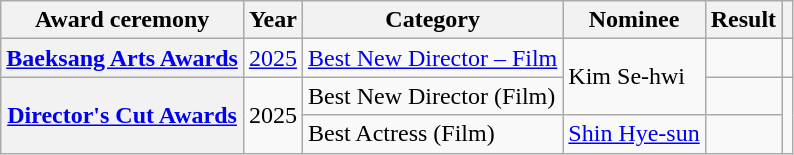<table class="wikitable plainrowheaders sortable">
<tr>
<th scope="col">Award ceremony</th>
<th scope="col">Year</th>
<th scope="col">Category</th>
<th scope="col">Nominee</th>
<th scope="col">Result</th>
<th scope="col" class="unsortable"></th>
</tr>
<tr>
<th scope="row"><a href='#'>Baeksang Arts Awards</a></th>
<td style="text-align:center"><a href='#'>2025</a></td>
<td><a href='#'>Best New Director – Film</a></td>
<td rowspan="2">Kim Se-hwi</td>
<td></td>
<td rowspan="1" style="text-align:center"></td>
</tr>
<tr>
<th scope="row" rowspan="2"><a href='#'>Director's Cut Awards</a></th>
<td rowspan="2" style="text-align:center">2025</td>
<td>Best New Director (Film)</td>
<td></td>
<td rowspan="2" style="text-align:center"></td>
</tr>
<tr>
<td>Best Actress (Film)</td>
<td><a href='#'>Shin Hye-sun</a></td>
<td></td>
</tr>
</table>
